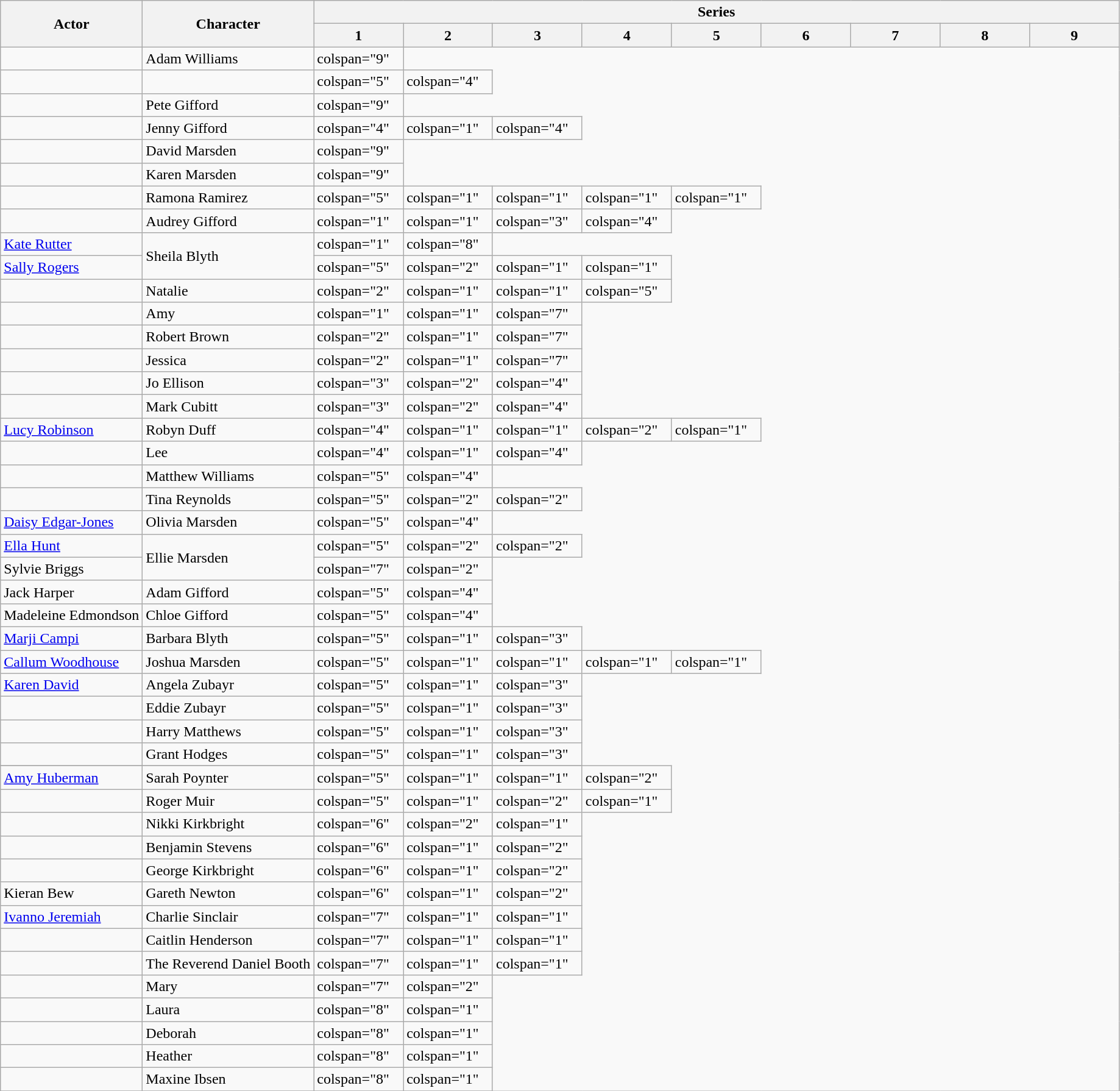<table class="wikitable plainrowheaders">
<tr>
<th scope="col" rowspan="2">Actor</th>
<th scope="col" rowspan="2">Character</th>
<th scope="col" colspan="9">Series</th>
</tr>
<tr>
<th scope="col" style="width:8%;">1</th>
<th scope="col" style="width:8%;">2</th>
<th scope="col" style="width:8%;">3</th>
<th scope="col" style="width:8%;">4</th>
<th scope="col" style="width:8%;">5</th>
<th scope="col" style="width:8%;">6</th>
<th scope="col" style="width:8%;">7</th>
<th scope="col" style="width:8%;">8</th>
<th scope="col" style="width:8%;">9</th>
</tr>
<tr>
<td scope="row"></td>
<td>Adam Williams</td>
<td>colspan="9" </td>
</tr>
<tr>
<td scope="row"></td>
<td></td>
<td>colspan="5" </td>
<td>colspan="4" </td>
</tr>
<tr>
<td scope="row"></td>
<td>Pete Gifford</td>
<td>colspan="9" </td>
</tr>
<tr>
<td scope="row"></td>
<td>Jenny Gifford</td>
<td>colspan="4" </td>
<td>colspan="1" </td>
<td>colspan="4" </td>
</tr>
<tr>
<td scope="row"></td>
<td>David Marsden</td>
<td>colspan="9" </td>
</tr>
<tr>
<td scope="row"></td>
<td>Karen Marsden</td>
<td>colspan="9" </td>
</tr>
<tr>
<td scope="row"></td>
<td>Ramona Ramirez</td>
<td>colspan="5" </td>
<td>colspan="1" </td>
<td>colspan="1" </td>
<td>colspan="1" </td>
<td>colspan="1" </td>
</tr>
<tr>
<td scope="row"></td>
<td>Audrey Gifford</td>
<td>colspan="1" </td>
<td>colspan="1" </td>
<td>colspan="3" </td>
<td>colspan="4" </td>
</tr>
<tr>
<td scope="row"><a href='#'>Kate Rutter</a></td>
<td rowspan="2">Sheila Blyth</td>
<td>colspan="1" </td>
<td>colspan="8" </td>
</tr>
<tr>
<td><a href='#'>Sally Rogers</a></td>
<td>colspan="5" </td>
<td>colspan="2" </td>
<td>colspan="1" </td>
<td>colspan="1" </td>
</tr>
<tr>
<td scope="row"></td>
<td>Natalie</td>
<td>colspan="2" </td>
<td>colspan="1" </td>
<td>colspan="1" </td>
<td>colspan="5" </td>
</tr>
<tr>
<td scope="row"></td>
<td>Amy</td>
<td>colspan="1" </td>
<td>colspan="1" </td>
<td>colspan="7" </td>
</tr>
<tr>
<td scope="row"></td>
<td>Robert Brown</td>
<td>colspan="2" </td>
<td>colspan="1" </td>
<td>colspan="7" </td>
</tr>
<tr>
<td scope="row"></td>
<td>Jessica</td>
<td>colspan="2" </td>
<td>colspan="1" </td>
<td>colspan="7" </td>
</tr>
<tr>
<td scope="row"></td>
<td>Jo Ellison</td>
<td>colspan="3" </td>
<td>colspan="2" </td>
<td>colspan="4" </td>
</tr>
<tr>
<td scope="row"></td>
<td>Mark Cubitt</td>
<td>colspan="3" </td>
<td>colspan="2" </td>
<td>colspan="4" </td>
</tr>
<tr>
<td scope="row"><a href='#'>Lucy Robinson</a></td>
<td>Robyn Duff</td>
<td>colspan="4" </td>
<td>colspan="1" </td>
<td>colspan="1" </td>
<td>colspan="2" </td>
<td>colspan="1" </td>
</tr>
<tr>
<td scope="row"></td>
<td>Lee</td>
<td>colspan="4" </td>
<td>colspan="1" </td>
<td>colspan="4" </td>
</tr>
<tr>
<td scope="row"></td>
<td>Matthew Williams</td>
<td>colspan="5" </td>
<td>colspan="4" </td>
</tr>
<tr>
<td scope="row"></td>
<td>Tina Reynolds</td>
<td>colspan="5" </td>
<td>colspan="2" </td>
<td>colspan="2" </td>
</tr>
<tr>
<td scope="row"><a href='#'>Daisy Edgar-Jones</a></td>
<td>Olivia Marsden</td>
<td>colspan="5" </td>
<td>colspan="4" </td>
</tr>
<tr>
<td scope="row"><a href='#'>Ella Hunt</a></td>
<td rowspan="2">Ellie Marsden</td>
<td>colspan="5" </td>
<td>colspan="2" </td>
<td>colspan="2" </td>
</tr>
<tr>
<td>Sylvie Briggs</td>
<td>colspan="7" </td>
<td>colspan="2" </td>
</tr>
<tr>
<td scope="row">Jack Harper</td>
<td>Adam Gifford</td>
<td>colspan="5" </td>
<td>colspan="4" </td>
</tr>
<tr>
<td scope="row">Madeleine Edmondson</td>
<td>Chloe Gifford</td>
<td>colspan="5" </td>
<td>colspan="4" </td>
</tr>
<tr>
<td scope="row"><a href='#'>Marji Campi</a></td>
<td>Barbara Blyth</td>
<td>colspan="5" </td>
<td>colspan="1" </td>
<td>colspan="3" </td>
</tr>
<tr>
<td scope="row"><a href='#'>Callum Woodhouse</a></td>
<td>Joshua Marsden</td>
<td>colspan="5" </td>
<td>colspan="1" </td>
<td>colspan="1" </td>
<td>colspan="1" </td>
<td>colspan="1" </td>
</tr>
<tr>
<td scope="row"><a href='#'>Karen David</a></td>
<td>Angela Zubayr</td>
<td>colspan="5" </td>
<td>colspan="1" </td>
<td>colspan="3" </td>
</tr>
<tr>
<td scope="row"></td>
<td>Eddie Zubayr</td>
<td>colspan="5" </td>
<td>colspan="1" </td>
<td>colspan="3" </td>
</tr>
<tr>
<td scope="row"></td>
<td>Harry Matthews</td>
<td>colspan="5" </td>
<td>colspan="1" </td>
<td>colspan="3" </td>
</tr>
<tr>
<td scope="row"></td>
<td>Grant Hodges</td>
<td>colspan="5" </td>
<td>colspan="1" </td>
<td>colspan="3" </td>
</tr>
<tr>
</tr>
<tr>
<td scope="row"><a href='#'>Amy Huberman</a></td>
<td>Sarah Poynter</td>
<td>colspan="5" </td>
<td>colspan="1" </td>
<td>colspan="1" </td>
<td>colspan="2" </td>
</tr>
<tr>
<td scope="row"></td>
<td>Roger Muir</td>
<td>colspan="5" </td>
<td>colspan="1" </td>
<td>colspan="2" </td>
<td>colspan="1" </td>
</tr>
<tr>
<td scope="row"></td>
<td>Nikki Kirkbright</td>
<td>colspan="6" </td>
<td>colspan="2" </td>
<td>colspan="1" </td>
</tr>
<tr>
<td scope="row"></td>
<td>Benjamin Stevens</td>
<td>colspan="6" </td>
<td>colspan="1" </td>
<td>colspan="2" </td>
</tr>
<tr>
<td scope="row"></td>
<td>George Kirkbright</td>
<td>colspan="6" </td>
<td>colspan="1" </td>
<td>colspan="2" </td>
</tr>
<tr>
<td scope="row">Kieran Bew</td>
<td>Gareth Newton</td>
<td>colspan="6" </td>
<td>colspan="1" </td>
<td>colspan="2" </td>
</tr>
<tr>
<td scope="row"><a href='#'>Ivanno Jeremiah</a></td>
<td>Charlie Sinclair</td>
<td>colspan="7" </td>
<td>colspan="1" </td>
<td>colspan="1" </td>
</tr>
<tr>
<td scope="row"></td>
<td>Caitlin Henderson</td>
<td>colspan="7" </td>
<td>colspan="1" </td>
<td>colspan="1" </td>
</tr>
<tr>
<td scope="row"></td>
<td>The Reverend Daniel Booth</td>
<td>colspan="7" </td>
<td>colspan="1" </td>
<td>colspan="1" </td>
</tr>
<tr>
<td scope="row"></td>
<td>Mary</td>
<td>colspan="7" </td>
<td>colspan="2" </td>
</tr>
<tr>
<td scope="row"></td>
<td>Laura</td>
<td>colspan="8" </td>
<td>colspan="1" </td>
</tr>
<tr>
<td scope="row"></td>
<td>Deborah</td>
<td>colspan="8" </td>
<td>colspan="1" </td>
</tr>
<tr>
<td scope="row"></td>
<td>Heather</td>
<td>colspan="8" </td>
<td>colspan="1" </td>
</tr>
<tr>
<td scope="row"></td>
<td>Maxine Ibsen</td>
<td>colspan="8" </td>
<td>colspan="1" </td>
</tr>
<tr>
</tr>
</table>
